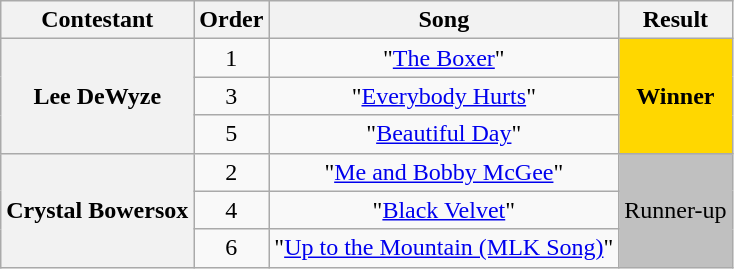<table class="wikitable unsortable" style="text-align:center;">
<tr>
<th scope="col">Contestant</th>
<th scope="col">Order</th>
<th scope="col">Song</th>
<th scope="col">Result</th>
</tr>
<tr>
<th scope="row" rowspan="3">Lee DeWyze</th>
<td>1</td>
<td>"<a href='#'>The Boxer</a>"</td>
<td rowspan="3" bgcolor="gold"><strong>Winner</strong></td>
</tr>
<tr>
<td>3</td>
<td>"<a href='#'>Everybody Hurts</a>"</td>
</tr>
<tr>
<td>5</td>
<td>"<a href='#'>Beautiful Day</a>"</td>
</tr>
<tr>
<th scope="row" rowspan="3">Crystal Bowersox</th>
<td>2</td>
<td>"<a href='#'>Me and Bobby McGee</a>"</td>
<td rowspan="3" bgcolor="silver">Runner-up</td>
</tr>
<tr>
<td>4</td>
<td>"<a href='#'>Black Velvet</a>"</td>
</tr>
<tr>
<td>6</td>
<td>"<a href='#'>Up to the Mountain (MLK Song)</a>"</td>
</tr>
</table>
